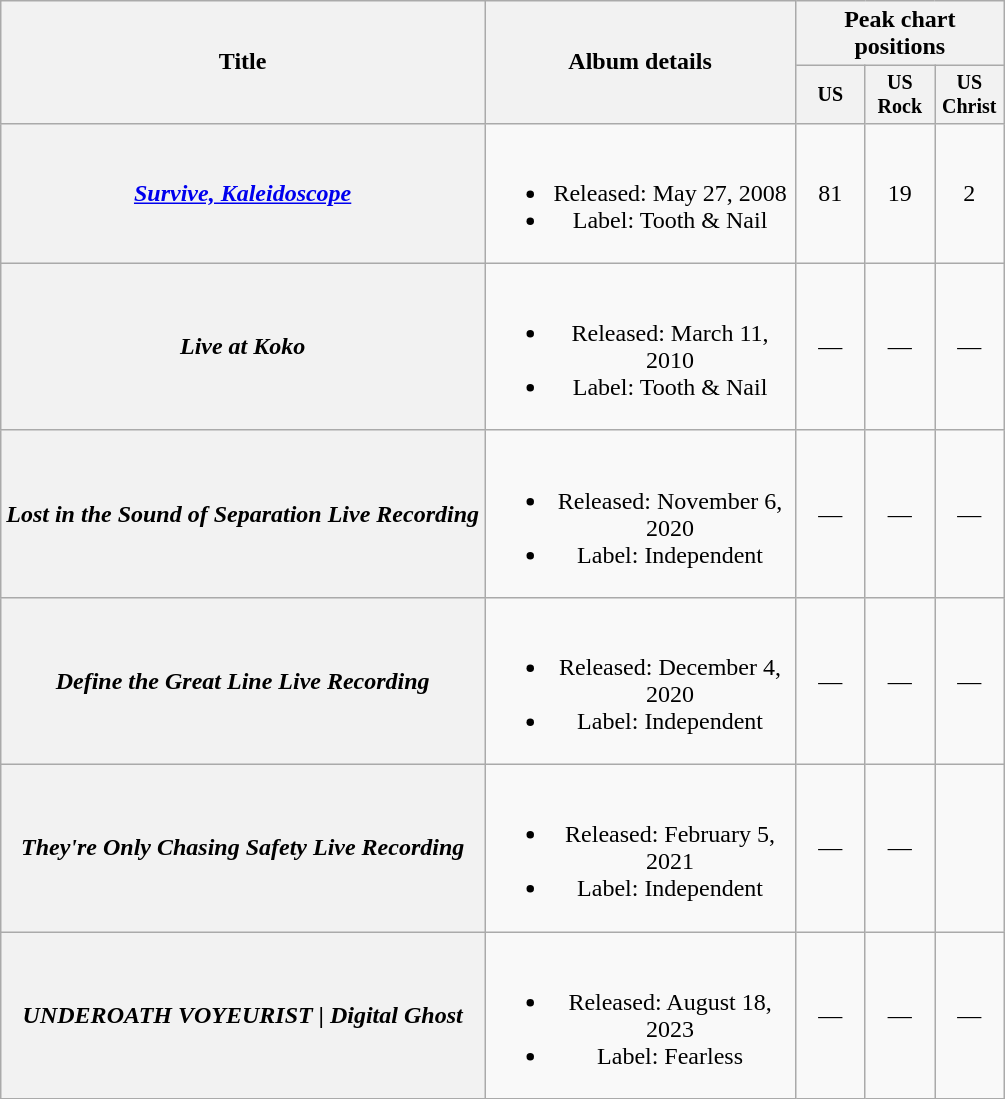<table class="wikitable plainrowheaders" style="text-align:center;">
<tr>
<th scope="col" rowspan="2">Title</th>
<th scope="col" rowspan="2" style="width:200px;">Album details</th>
<th scope="col" colspan="3">Peak chart positions</th>
</tr>
<tr style="font-size:smaller;">
<th scope="col" style="width:40px;">US<br></th>
<th scope="col" style="width:40px;">US<br>Rock<br></th>
<th scope="col" style="width:40px;">US<br>Christ<br></th>
</tr>
<tr>
<th scope="row"><em><a href='#'>Survive, Kaleidoscope</a></em></th>
<td><br><ul><li>Released: May 27, 2008</li><li>Label: Tooth & Nail</li></ul></td>
<td>81</td>
<td>19</td>
<td>2</td>
</tr>
<tr>
<th scope="row"><em>Live at Koko</em></th>
<td><br><ul><li>Released: March 11, 2010</li><li>Label: Tooth & Nail</li></ul></td>
<td>—</td>
<td>—</td>
<td>—</td>
</tr>
<tr>
<th scope="row"><em>Lost in the Sound of Separation Live Recording</em></th>
<td><br><ul><li>Released: November 6, 2020</li><li>Label: Independent</li></ul></td>
<td>—</td>
<td>—</td>
<td>—</td>
</tr>
<tr>
<th scope="row"><em>Define the Great Line Live Recording</em></th>
<td><br><ul><li>Released: December 4, 2020</li><li>Label: Independent</li></ul></td>
<td>—</td>
<td>—</td>
<td>—</td>
</tr>
<tr>
<th scope="row"><em>They're Only Chasing Safety Live Recording</em></th>
<td><br><ul><li>Released: February 5, 2021</li><li>Label: Independent</li></ul></td>
<td>—</td>
<td>—</td>
</tr>
<tr>
<th scope="row"><em>UNDEROATH VOYEURIST | Digital Ghost</em></th>
<td><br><ul><li>Released: August 18, 2023</li><li>Label: Fearless</li></ul></td>
<td>—</td>
<td>—</td>
<td>—</td>
</tr>
</table>
